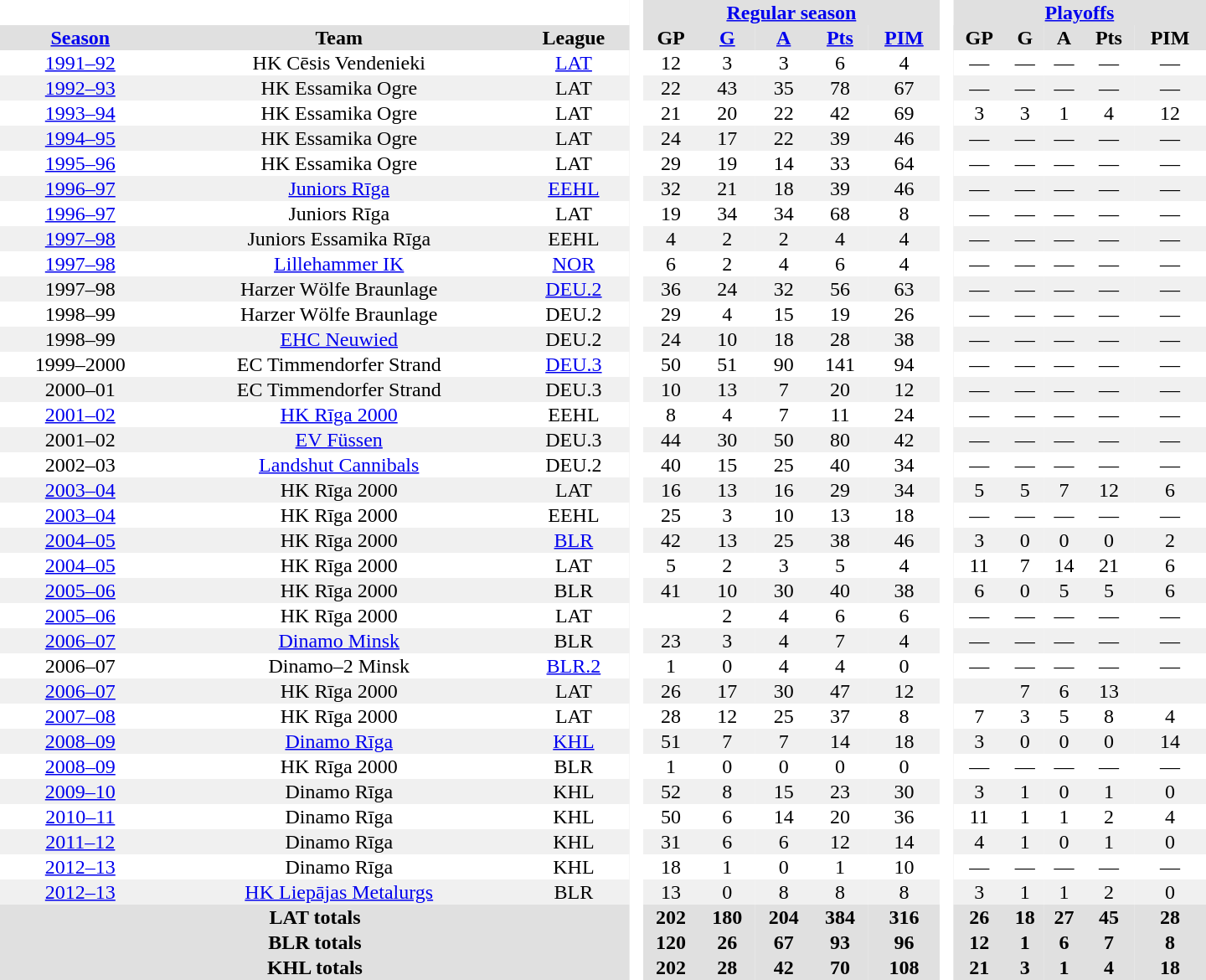<table border="0" cellpadding="1" cellspacing="0" style="text-align:center; width:60em">
<tr bgcolor="#e0e0e0">
<th colspan="3" bgcolor="#ffffff"> </th>
<th rowspan="99" bgcolor="#ffffff"> </th>
<th colspan="5"><a href='#'>Regular season</a></th>
<th rowspan="99" bgcolor="#ffffff"> </th>
<th colspan="5"><a href='#'>Playoffs</a></th>
</tr>
<tr bgcolor="#e0e0e0">
<th><a href='#'>Season</a></th>
<th>Team</th>
<th>League</th>
<th>GP</th>
<th><a href='#'>G</a></th>
<th><a href='#'>A</a></th>
<th><a href='#'>Pts</a></th>
<th><a href='#'>PIM</a></th>
<th>GP</th>
<th>G</th>
<th>A</th>
<th>Pts</th>
<th>PIM</th>
</tr>
<tr>
<td><a href='#'>1991–92</a></td>
<td>HK Cēsis Vendenieki</td>
<td><a href='#'>LAT</a></td>
<td>12</td>
<td>3</td>
<td>3</td>
<td>6</td>
<td>4</td>
<td>—</td>
<td>—</td>
<td>—</td>
<td>—</td>
<td>—</td>
</tr>
<tr style="background:#f0f0f0;">
<td><a href='#'>1992–93</a></td>
<td>HK Essamika Ogre</td>
<td>LAT</td>
<td>22</td>
<td>43</td>
<td>35</td>
<td>78</td>
<td>67</td>
<td>—</td>
<td>—</td>
<td>—</td>
<td>—</td>
<td>—</td>
</tr>
<tr>
<td><a href='#'>1993–94</a></td>
<td>HK Essamika Ogre</td>
<td>LAT</td>
<td>21</td>
<td>20</td>
<td>22</td>
<td>42</td>
<td>69</td>
<td>3</td>
<td>3</td>
<td>1</td>
<td>4</td>
<td>12</td>
</tr>
<tr style="background:#f0f0f0;">
<td><a href='#'>1994–95</a></td>
<td>HK Essamika Ogre</td>
<td>LAT</td>
<td>24</td>
<td>17</td>
<td>22</td>
<td>39</td>
<td>46</td>
<td>—</td>
<td>—</td>
<td>—</td>
<td>—</td>
<td>—</td>
</tr>
<tr>
<td><a href='#'>1995–96</a></td>
<td>HK Essamika Ogre</td>
<td>LAT</td>
<td>29</td>
<td>19</td>
<td>14</td>
<td>33</td>
<td>64</td>
<td>—</td>
<td>—</td>
<td>—</td>
<td>—</td>
<td>—</td>
</tr>
<tr style="background:#f0f0f0;">
<td><a href='#'>1996–97</a></td>
<td><a href='#'>Juniors Rīga</a></td>
<td><a href='#'>EEHL</a></td>
<td>32</td>
<td>21</td>
<td>18</td>
<td>39</td>
<td>46</td>
<td>—</td>
<td>—</td>
<td>—</td>
<td>—</td>
<td>—</td>
</tr>
<tr>
<td><a href='#'>1996–97</a></td>
<td>Juniors Rīga</td>
<td>LAT</td>
<td>19</td>
<td>34</td>
<td>34</td>
<td>68</td>
<td>8</td>
<td>—</td>
<td>—</td>
<td>—</td>
<td>—</td>
<td>—</td>
</tr>
<tr style="background:#f0f0f0;">
<td><a href='#'>1997–98</a></td>
<td>Juniors Essamika Rīga</td>
<td>EEHL</td>
<td>4</td>
<td>2</td>
<td>2</td>
<td>4</td>
<td>4</td>
<td>—</td>
<td>—</td>
<td>—</td>
<td>—</td>
<td>—</td>
</tr>
<tr>
<td><a href='#'>1997–98</a></td>
<td><a href='#'>Lillehammer IK</a></td>
<td><a href='#'>NOR</a></td>
<td>6</td>
<td>2</td>
<td>4</td>
<td>6</td>
<td>4</td>
<td>—</td>
<td>—</td>
<td>—</td>
<td>—</td>
<td>—</td>
</tr>
<tr style="background:#f0f0f0;">
<td>1997–98</td>
<td>Harzer Wölfe Braunlage</td>
<td><a href='#'>DEU.2</a></td>
<td>36</td>
<td>24</td>
<td>32</td>
<td>56</td>
<td>63</td>
<td>—</td>
<td>—</td>
<td>—</td>
<td>—</td>
<td>—</td>
</tr>
<tr>
<td>1998–99</td>
<td>Harzer Wölfe Braunlage</td>
<td>DEU.2</td>
<td>29</td>
<td>4</td>
<td>15</td>
<td>19</td>
<td>26</td>
<td>—</td>
<td>—</td>
<td>—</td>
<td>—</td>
<td>—</td>
</tr>
<tr style="background:#f0f0f0;">
<td>1998–99</td>
<td><a href='#'>EHC Neuwied</a></td>
<td>DEU.2</td>
<td>24</td>
<td>10</td>
<td>18</td>
<td>28</td>
<td>38</td>
<td>—</td>
<td>—</td>
<td>—</td>
<td>—</td>
<td>—</td>
</tr>
<tr>
<td>1999–2000</td>
<td>EC Timmendorfer Strand</td>
<td><a href='#'>DEU.3</a></td>
<td>50</td>
<td>51</td>
<td>90</td>
<td>141</td>
<td>94</td>
<td>—</td>
<td>—</td>
<td>—</td>
<td>—</td>
<td>—</td>
</tr>
<tr style="background:#f0f0f0;">
<td>2000–01</td>
<td>EC Timmendorfer Strand</td>
<td>DEU.3</td>
<td>10</td>
<td>13</td>
<td>7</td>
<td>20</td>
<td>12</td>
<td>—</td>
<td>—</td>
<td>—</td>
<td>—</td>
<td>—</td>
</tr>
<tr>
<td><a href='#'>2001–02</a></td>
<td><a href='#'>HK Rīga 2000</a></td>
<td>EEHL</td>
<td>8</td>
<td>4</td>
<td>7</td>
<td>11</td>
<td>24</td>
<td>—</td>
<td>—</td>
<td>—</td>
<td>—</td>
<td>—</td>
</tr>
<tr style="background:#f0f0f0;">
<td>2001–02</td>
<td><a href='#'>EV Füssen</a></td>
<td>DEU.3</td>
<td>44</td>
<td>30</td>
<td>50</td>
<td>80</td>
<td>42</td>
<td>—</td>
<td>—</td>
<td>—</td>
<td>—</td>
<td>—</td>
</tr>
<tr>
<td>2002–03</td>
<td><a href='#'>Landshut Cannibals</a></td>
<td>DEU.2</td>
<td>40</td>
<td>15</td>
<td>25</td>
<td>40</td>
<td>34</td>
<td>—</td>
<td>—</td>
<td>—</td>
<td>—</td>
<td>—</td>
</tr>
<tr style="background:#f0f0f0;">
<td><a href='#'>2003–04</a></td>
<td>HK Rīga 2000</td>
<td>LAT</td>
<td>16</td>
<td>13</td>
<td>16</td>
<td>29</td>
<td>34</td>
<td>5</td>
<td>5</td>
<td>7</td>
<td>12</td>
<td>6</td>
</tr>
<tr>
<td><a href='#'>2003–04</a></td>
<td>HK Rīga 2000</td>
<td>EEHL</td>
<td>25</td>
<td>3</td>
<td>10</td>
<td>13</td>
<td>18</td>
<td>—</td>
<td>—</td>
<td>—</td>
<td>—</td>
<td>—</td>
</tr>
<tr style="background:#f0f0f0;">
<td><a href='#'>2004–05</a></td>
<td>HK Rīga 2000</td>
<td><a href='#'>BLR</a></td>
<td>42</td>
<td>13</td>
<td>25</td>
<td>38</td>
<td>46</td>
<td>3</td>
<td>0</td>
<td>0</td>
<td>0</td>
<td>2</td>
</tr>
<tr>
<td><a href='#'>2004–05</a></td>
<td>HK Rīga 2000</td>
<td>LAT</td>
<td>5</td>
<td>2</td>
<td>3</td>
<td>5</td>
<td>4</td>
<td>11</td>
<td>7</td>
<td>14</td>
<td>21</td>
<td>6</td>
</tr>
<tr style="background:#f0f0f0;">
<td><a href='#'>2005–06</a></td>
<td>HK Rīga 2000</td>
<td>BLR</td>
<td>41</td>
<td>10</td>
<td>30</td>
<td>40</td>
<td>38</td>
<td>6</td>
<td>0</td>
<td>5</td>
<td>5</td>
<td>6</td>
</tr>
<tr>
<td><a href='#'>2005–06</a></td>
<td>HK Rīga 2000</td>
<td>LAT</td>
<td></td>
<td>2</td>
<td>4</td>
<td>6</td>
<td>6</td>
<td>—</td>
<td>—</td>
<td>—</td>
<td>—</td>
<td>—</td>
</tr>
<tr style="background:#f0f0f0;">
<td><a href='#'>2006–07</a></td>
<td><a href='#'>Dinamo Minsk</a></td>
<td>BLR</td>
<td>23</td>
<td>3</td>
<td>4</td>
<td>7</td>
<td>4</td>
<td>—</td>
<td>—</td>
<td>—</td>
<td>—</td>
<td>—</td>
</tr>
<tr>
<td>2006–07</td>
<td>Dinamo–2 Minsk</td>
<td><a href='#'>BLR.2</a></td>
<td>1</td>
<td>0</td>
<td>4</td>
<td>4</td>
<td>0</td>
<td>—</td>
<td>—</td>
<td>—</td>
<td>—</td>
<td>—</td>
</tr>
<tr style="background:#f0f0f0;">
<td><a href='#'>2006–07</a></td>
<td>HK Rīga 2000</td>
<td>LAT</td>
<td>26</td>
<td>17</td>
<td>30</td>
<td>47</td>
<td>12</td>
<td></td>
<td>7</td>
<td>6</td>
<td>13</td>
<td></td>
</tr>
<tr>
<td><a href='#'>2007–08</a></td>
<td>HK Rīga 2000</td>
<td>LAT</td>
<td>28</td>
<td>12</td>
<td>25</td>
<td>37</td>
<td>8</td>
<td>7</td>
<td>3</td>
<td>5</td>
<td>8</td>
<td>4</td>
</tr>
<tr style="background:#f0f0f0;">
<td><a href='#'>2008–09</a></td>
<td><a href='#'>Dinamo Rīga</a></td>
<td><a href='#'>KHL</a></td>
<td>51</td>
<td>7</td>
<td>7</td>
<td>14</td>
<td>18</td>
<td>3</td>
<td>0</td>
<td>0</td>
<td>0</td>
<td>14</td>
</tr>
<tr>
<td><a href='#'>2008–09</a></td>
<td>HK Rīga 2000</td>
<td>BLR</td>
<td>1</td>
<td>0</td>
<td>0</td>
<td>0</td>
<td>0</td>
<td>—</td>
<td>—</td>
<td>—</td>
<td>—</td>
<td>—</td>
</tr>
<tr style="background:#f0f0f0;">
<td><a href='#'>2009–10</a></td>
<td>Dinamo Rīga</td>
<td>KHL</td>
<td>52</td>
<td>8</td>
<td>15</td>
<td>23</td>
<td>30</td>
<td>3</td>
<td>1</td>
<td>0</td>
<td>1</td>
<td>0</td>
</tr>
<tr>
<td><a href='#'>2010–11</a></td>
<td>Dinamo Rīga</td>
<td>KHL</td>
<td>50</td>
<td>6</td>
<td>14</td>
<td>20</td>
<td>36</td>
<td>11</td>
<td>1</td>
<td>1</td>
<td>2</td>
<td>4</td>
</tr>
<tr style="background:#f0f0f0;">
<td><a href='#'>2011–12</a></td>
<td>Dinamo Rīga</td>
<td>KHL</td>
<td>31</td>
<td>6</td>
<td>6</td>
<td>12</td>
<td>14</td>
<td>4</td>
<td>1</td>
<td>0</td>
<td>1</td>
<td>0</td>
</tr>
<tr>
<td><a href='#'>2012–13</a></td>
<td>Dinamo Rīga</td>
<td>KHL</td>
<td>18</td>
<td>1</td>
<td>0</td>
<td>1</td>
<td>10</td>
<td>—</td>
<td>—</td>
<td>—</td>
<td>—</td>
<td>—</td>
</tr>
<tr style="background:#f0f0f0;">
<td><a href='#'>2012–13</a></td>
<td><a href='#'>HK Liepājas Metalurgs</a></td>
<td>BLR</td>
<td>13</td>
<td>0</td>
<td>8</td>
<td>8</td>
<td>8</td>
<td>3</td>
<td>1</td>
<td>1</td>
<td>2</td>
<td>0</td>
</tr>
<tr bgcolor="#e0e0e0">
<th colspan="3">LAT totals</th>
<th>202</th>
<th>180</th>
<th>204</th>
<th>384</th>
<th>316</th>
<th>26</th>
<th>18</th>
<th>27</th>
<th>45</th>
<th>28</th>
</tr>
<tr bgcolor="#e0e0e0">
<th colspan="3">BLR totals</th>
<th>120</th>
<th>26</th>
<th>67</th>
<th>93</th>
<th>96</th>
<th>12</th>
<th>1</th>
<th>6</th>
<th>7</th>
<th>8</th>
</tr>
<tr bgcolor="#e0e0e0">
<th colspan="3">KHL totals</th>
<th>202</th>
<th>28</th>
<th>42</th>
<th>70</th>
<th>108</th>
<th>21</th>
<th>3</th>
<th>1</th>
<th>4</th>
<th>18</th>
</tr>
</table>
